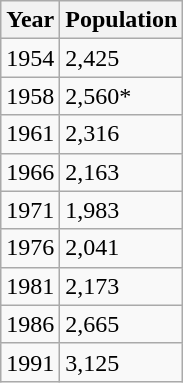<table class="wikitable">
<tr>
<th>Year</th>
<th>Population</th>
</tr>
<tr>
<td>1954</td>
<td>2,425</td>
</tr>
<tr>
<td>1958</td>
<td>2,560*</td>
</tr>
<tr>
<td>1961</td>
<td>2,316</td>
</tr>
<tr>
<td>1966</td>
<td>2,163</td>
</tr>
<tr>
<td>1971</td>
<td>1,983</td>
</tr>
<tr>
<td>1976</td>
<td>2,041</td>
</tr>
<tr>
<td>1981</td>
<td>2,173</td>
</tr>
<tr>
<td>1986</td>
<td>2,665</td>
</tr>
<tr>
<td>1991</td>
<td>3,125</td>
</tr>
</table>
